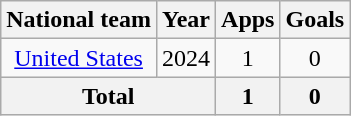<table class="wikitable" style="text-align:center">
<tr>
<th>National team</th>
<th>Year</th>
<th>Apps</th>
<th>Goals</th>
</tr>
<tr>
<td rowspan="1"><a href='#'>United States</a></td>
<td>2024</td>
<td>1</td>
<td>0</td>
</tr>
<tr>
<th colspan="2">Total</th>
<th>1</th>
<th>0</th>
</tr>
</table>
